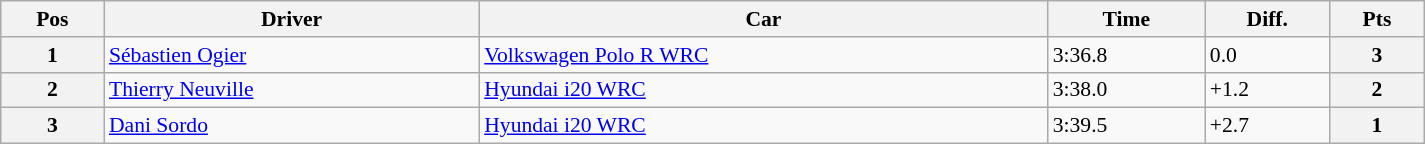<table class="wikitable" width=80% style="text-align: left; font-size: 90%; max-width: 950px;">
<tr>
<th>Pos</th>
<th>Driver</th>
<th>Car</th>
<th>Time</th>
<th>Diff.</th>
<th>Pts</th>
</tr>
<tr>
<th>1</th>
<td> <a href='#'>Sébastien Ogier</a></td>
<td><a href='#'>Volkswagen Polo R WRC</a></td>
<td>3:36.8</td>
<td>0.0</td>
<th><strong>3</strong></th>
</tr>
<tr>
<th>2</th>
<td> <a href='#'>Thierry Neuville</a></td>
<td><a href='#'>Hyundai i20 WRC</a></td>
<td>3:38.0</td>
<td>+1.2</td>
<th><strong>2</strong></th>
</tr>
<tr>
<th>3</th>
<td> <a href='#'>Dani Sordo</a></td>
<td><a href='#'>Hyundai i20 WRC</a></td>
<td>3:39.5</td>
<td>+2.7</td>
<th><strong>1</strong></th>
</tr>
</table>
